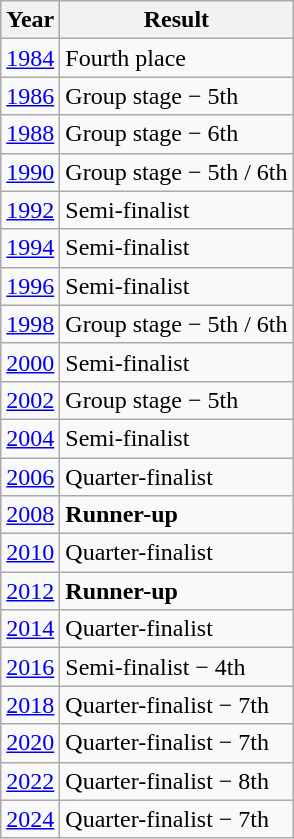<table class="wikitable">
<tr>
<th>Year</th>
<th>Result</th>
</tr>
<tr>
<td><a href='#'>1984</a></td>
<td>Fourth place</td>
</tr>
<tr>
<td><a href='#'>1986</a></td>
<td>Group stage − 5th</td>
</tr>
<tr>
<td><a href='#'>1988</a></td>
<td>Group stage − 6th</td>
</tr>
<tr>
<td><a href='#'>1990</a></td>
<td>Group stage − 5th / 6th</td>
</tr>
<tr>
<td><a href='#'>1992</a></td>
<td> Semi-finalist</td>
</tr>
<tr>
<td><a href='#'>1994</a></td>
<td> Semi-finalist</td>
</tr>
<tr>
<td><a href='#'>1996</a></td>
<td> Semi-finalist</td>
</tr>
<tr>
<td><a href='#'>1998</a></td>
<td>Group stage − 5th / 6th</td>
</tr>
<tr>
<td><a href='#'>2000</a></td>
<td> Semi-finalist</td>
</tr>
<tr>
<td><a href='#'>2002</a></td>
<td>Group stage − 5th</td>
</tr>
<tr>
<td><a href='#'>2004</a></td>
<td> Semi-finalist</td>
</tr>
<tr>
<td><a href='#'>2006</a></td>
<td>Quarter-finalist</td>
</tr>
<tr>
<td><a href='#'>2008</a></td>
<td> <strong>Runner-up</strong></td>
</tr>
<tr>
<td><a href='#'>2010</a></td>
<td>Quarter-finalist</td>
</tr>
<tr>
<td><a href='#'>2012</a></td>
<td> <strong>Runner-up</strong></td>
</tr>
<tr>
<td><a href='#'>2014</a></td>
<td>Quarter-finalist</td>
</tr>
<tr>
<td><a href='#'>2016</a></td>
<td> Semi-finalist − 4th</td>
</tr>
<tr>
<td><a href='#'>2018</a></td>
<td>Quarter-finalist − 7th</td>
</tr>
<tr>
<td><a href='#'>2020</a></td>
<td>Quarter-finalist − 7th</td>
</tr>
<tr>
<td><a href='#'>2022</a></td>
<td>Quarter-finalist − 8th</td>
</tr>
<tr>
<td><a href='#'>2024</a></td>
<td>Quarter-finalist − 7th</td>
</tr>
</table>
